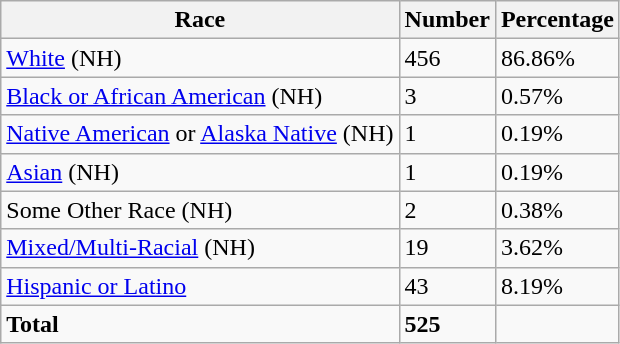<table class="wikitable">
<tr>
<th>Race</th>
<th>Number</th>
<th>Percentage</th>
</tr>
<tr>
<td><a href='#'>White</a> (NH)</td>
<td>456</td>
<td>86.86%</td>
</tr>
<tr>
<td><a href='#'>Black or African American</a> (NH)</td>
<td>3</td>
<td>0.57%</td>
</tr>
<tr>
<td><a href='#'>Native American</a> or <a href='#'>Alaska Native</a> (NH)</td>
<td>1</td>
<td>0.19%</td>
</tr>
<tr>
<td><a href='#'>Asian</a> (NH)</td>
<td>1</td>
<td>0.19%</td>
</tr>
<tr>
<td>Some Other Race (NH)</td>
<td>2</td>
<td>0.38%</td>
</tr>
<tr>
<td><a href='#'>Mixed/Multi-Racial</a> (NH)</td>
<td>19</td>
<td>3.62%</td>
</tr>
<tr>
<td><a href='#'>Hispanic or Latino</a></td>
<td>43</td>
<td>8.19%</td>
</tr>
<tr>
<td><strong>Total</strong></td>
<td><strong>525</strong></td>
<td></td>
</tr>
</table>
